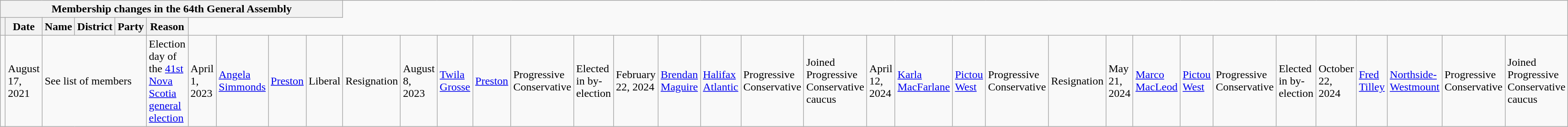<table class="wikitable">
<tr>
<th colspan=10>Membership changes in the 64th General Assembly</th>
</tr>
<tr>
<th></th>
<th>Date</th>
<th>Name</th>
<th>District</th>
<th>Party</th>
<th>Reason</th>
</tr>
<tr>
<td></td>
<td>August 17, 2021</td>
<td colspan=3>See list of members</td>
<td>Election day of the <a href='#'>41st Nova Scotia general election</a><br></td>
<td>April 1, 2023</td>
<td><a href='#'>Angela Simmonds</a></td>
<td><a href='#'>Preston</a></td>
<td>Liberal</td>
<td>Resignation<br></td>
<td>August 8, 2023</td>
<td><a href='#'>Twila Grosse</a></td>
<td><a href='#'>Preston</a></td>
<td>Progressive Conservative</td>
<td>Elected in by-election<br></td>
<td>February 22, 2024</td>
<td><a href='#'>Brendan Maguire</a></td>
<td><a href='#'>Halifax Atlantic</a></td>
<td>Progressive Conservative</td>
<td>Joined Progressive Conservative caucus<br></td>
<td>April 12, 2024</td>
<td><a href='#'>Karla MacFarlane</a></td>
<td><a href='#'>Pictou West</a></td>
<td>Progressive Conservative</td>
<td>Resignation<br></td>
<td>May 21, 2024</td>
<td><a href='#'>Marco MacLeod</a></td>
<td><a href='#'>Pictou West</a></td>
<td>Progressive Conservative</td>
<td>Elected in by-election<br></td>
<td>October 22, 2024</td>
<td><a href='#'>Fred Tilley</a></td>
<td><a href='#'>Northside-Westmount</a></td>
<td>Progressive Conservative</td>
<td>Joined Progressive Conservative caucus</td>
</tr>
</table>
